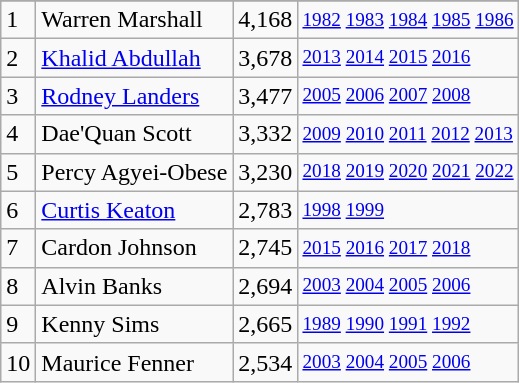<table class="wikitable">
<tr>
</tr>
<tr>
<td>1</td>
<td>Warren Marshall</td>
<td>4,168</td>
<td style="font-size:80%;"><a href='#'>1982</a> <a href='#'>1983</a> <a href='#'>1984</a> <a href='#'>1985</a> <a href='#'>1986</a></td>
</tr>
<tr>
<td>2</td>
<td><a href='#'>Khalid Abdullah</a></td>
<td>3,678</td>
<td style="font-size:80%;"><a href='#'>2013</a> <a href='#'>2014</a> <a href='#'>2015</a> <a href='#'>2016</a></td>
</tr>
<tr>
<td>3</td>
<td><a href='#'>Rodney Landers</a></td>
<td>3,477</td>
<td style="font-size:80%;"><a href='#'>2005</a> <a href='#'>2006</a> <a href='#'>2007</a> <a href='#'>2008</a></td>
</tr>
<tr>
<td>4</td>
<td>Dae'Quan Scott</td>
<td>3,332</td>
<td style="font-size:80%;"><a href='#'>2009</a> <a href='#'>2010</a> <a href='#'>2011</a> <a href='#'>2012</a> <a href='#'>2013</a></td>
</tr>
<tr>
<td>5</td>
<td>Percy Agyei-Obese</td>
<td>3,230</td>
<td style="font-size:80%;"><a href='#'>2018</a> <a href='#'>2019</a> <a href='#'>2020</a> <a href='#'>2021</a> <a href='#'>2022</a></td>
</tr>
<tr>
<td>6</td>
<td><a href='#'>Curtis Keaton</a></td>
<td>2,783</td>
<td style="font-size:80%;"><a href='#'>1998</a> <a href='#'>1999</a></td>
</tr>
<tr>
<td>7</td>
<td>Cardon Johnson</td>
<td>2,745</td>
<td style="font-size:80%;"><a href='#'>2015</a> <a href='#'>2016</a> <a href='#'>2017</a> <a href='#'>2018</a></td>
</tr>
<tr>
<td>8</td>
<td>Alvin Banks</td>
<td>2,694</td>
<td style="font-size:80%;"><a href='#'>2003</a> <a href='#'>2004</a> <a href='#'>2005</a> <a href='#'>2006</a></td>
</tr>
<tr>
<td>9</td>
<td>Kenny Sims</td>
<td>2,665</td>
<td style="font-size:80%;"><a href='#'>1989</a> <a href='#'>1990</a> <a href='#'>1991</a> <a href='#'>1992</a></td>
</tr>
<tr>
<td>10</td>
<td>Maurice Fenner</td>
<td>2,534</td>
<td style="font-size:80%;"><a href='#'>2003</a> <a href='#'>2004</a> <a href='#'>2005</a> <a href='#'>2006</a></td>
</tr>
</table>
